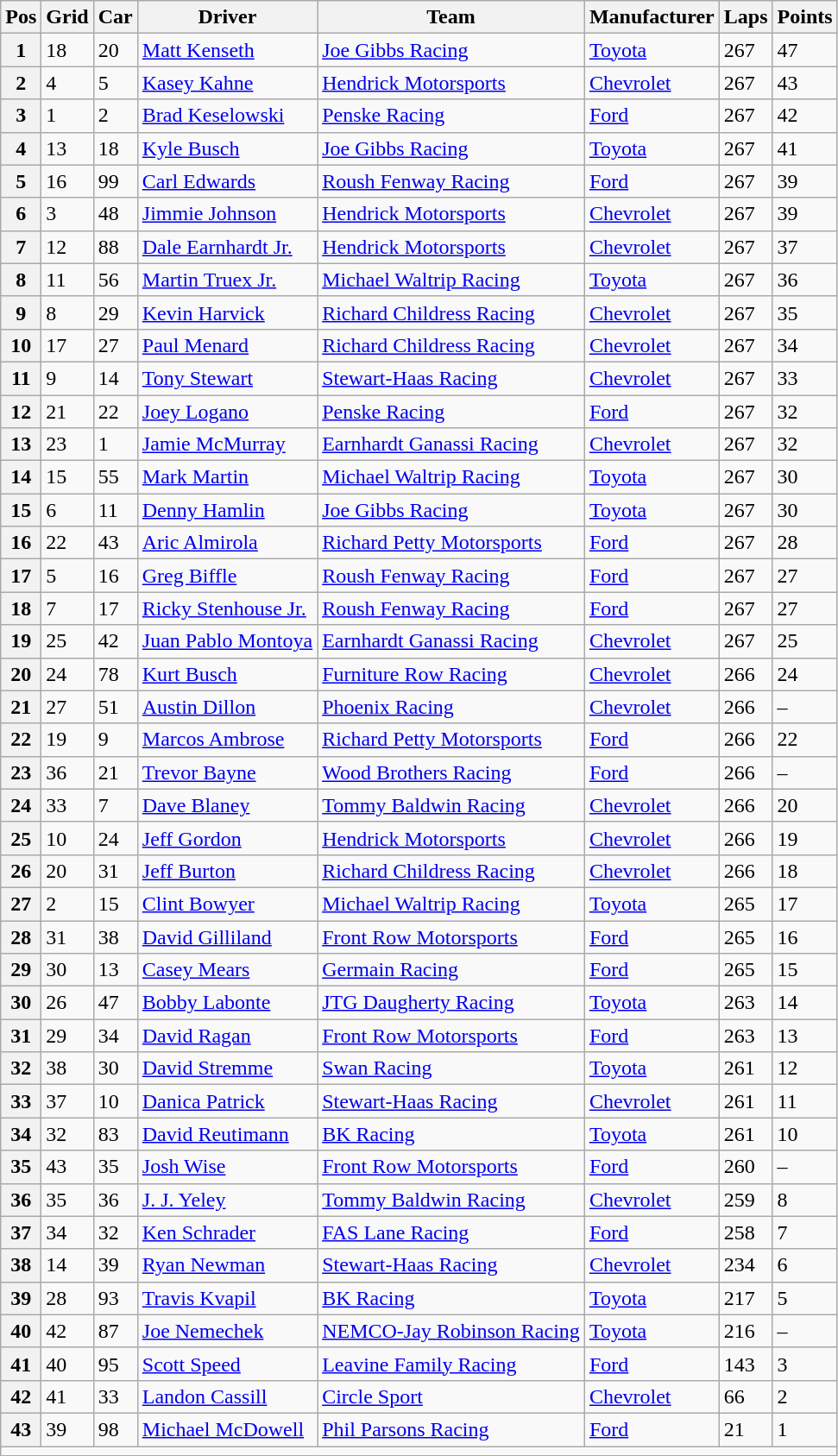<table class="sortable wikitable" border="1">
<tr>
<th>Pos</th>
<th>Grid</th>
<th>Car</th>
<th>Driver</th>
<th>Team</th>
<th>Manufacturer</th>
<th>Laps</th>
<th>Points</th>
</tr>
<tr>
<th>1</th>
<td>18</td>
<td>20</td>
<td><a href='#'>Matt Kenseth</a></td>
<td><a href='#'>Joe Gibbs Racing</a></td>
<td><a href='#'>Toyota</a></td>
<td>267</td>
<td>47</td>
</tr>
<tr>
<th>2</th>
<td>4</td>
<td>5</td>
<td><a href='#'>Kasey Kahne</a></td>
<td><a href='#'>Hendrick Motorsports</a></td>
<td><a href='#'>Chevrolet</a></td>
<td>267</td>
<td>43</td>
</tr>
<tr>
<th>3</th>
<td>1</td>
<td>2</td>
<td><a href='#'>Brad Keselowski</a></td>
<td><a href='#'>Penske Racing</a></td>
<td><a href='#'>Ford</a></td>
<td>267</td>
<td>42</td>
</tr>
<tr>
<th>4</th>
<td>13</td>
<td>18</td>
<td><a href='#'>Kyle Busch</a></td>
<td><a href='#'>Joe Gibbs Racing</a></td>
<td><a href='#'>Toyota</a></td>
<td>267</td>
<td>41</td>
</tr>
<tr>
<th>5</th>
<td>16</td>
<td>99</td>
<td><a href='#'>Carl Edwards</a></td>
<td><a href='#'>Roush Fenway Racing</a></td>
<td><a href='#'>Ford</a></td>
<td>267</td>
<td>39</td>
</tr>
<tr>
<th>6</th>
<td>3</td>
<td>48</td>
<td><a href='#'>Jimmie Johnson</a></td>
<td><a href='#'>Hendrick Motorsports</a></td>
<td><a href='#'>Chevrolet</a></td>
<td>267</td>
<td>39</td>
</tr>
<tr>
<th>7</th>
<td>12</td>
<td>88</td>
<td><a href='#'>Dale Earnhardt Jr.</a></td>
<td><a href='#'>Hendrick Motorsports</a></td>
<td><a href='#'>Chevrolet</a></td>
<td>267</td>
<td>37</td>
</tr>
<tr>
<th>8</th>
<td>11</td>
<td>56</td>
<td><a href='#'>Martin Truex Jr.</a></td>
<td><a href='#'>Michael Waltrip Racing</a></td>
<td><a href='#'>Toyota</a></td>
<td>267</td>
<td>36</td>
</tr>
<tr>
<th>9</th>
<td>8</td>
<td>29</td>
<td><a href='#'>Kevin Harvick</a></td>
<td><a href='#'>Richard Childress Racing</a></td>
<td><a href='#'>Chevrolet</a></td>
<td>267</td>
<td>35</td>
</tr>
<tr>
<th>10</th>
<td>17</td>
<td>27</td>
<td><a href='#'>Paul Menard</a></td>
<td><a href='#'>Richard Childress Racing</a></td>
<td><a href='#'>Chevrolet</a></td>
<td>267</td>
<td>34</td>
</tr>
<tr>
<th>11</th>
<td>9</td>
<td>14</td>
<td><a href='#'>Tony Stewart</a></td>
<td><a href='#'>Stewart-Haas Racing</a></td>
<td><a href='#'>Chevrolet</a></td>
<td>267</td>
<td>33</td>
</tr>
<tr>
<th>12</th>
<td>21</td>
<td>22</td>
<td><a href='#'>Joey Logano</a></td>
<td><a href='#'>Penske Racing</a></td>
<td><a href='#'>Ford</a></td>
<td>267</td>
<td>32</td>
</tr>
<tr>
<th>13</th>
<td>23</td>
<td>1</td>
<td><a href='#'>Jamie McMurray</a></td>
<td><a href='#'>Earnhardt Ganassi Racing</a></td>
<td><a href='#'>Chevrolet</a></td>
<td>267</td>
<td>32</td>
</tr>
<tr>
<th>14</th>
<td>15</td>
<td>55</td>
<td><a href='#'>Mark Martin</a></td>
<td><a href='#'>Michael Waltrip Racing</a></td>
<td><a href='#'>Toyota</a></td>
<td>267</td>
<td>30</td>
</tr>
<tr>
<th>15</th>
<td>6</td>
<td>11</td>
<td><a href='#'>Denny Hamlin</a></td>
<td><a href='#'>Joe Gibbs Racing</a></td>
<td><a href='#'>Toyota</a></td>
<td>267</td>
<td>30</td>
</tr>
<tr>
<th>16</th>
<td>22</td>
<td>43</td>
<td><a href='#'>Aric Almirola</a></td>
<td><a href='#'>Richard Petty Motorsports</a></td>
<td><a href='#'>Ford</a></td>
<td>267</td>
<td>28</td>
</tr>
<tr>
<th>17</th>
<td>5</td>
<td>16</td>
<td><a href='#'>Greg Biffle</a></td>
<td><a href='#'>Roush Fenway Racing</a></td>
<td><a href='#'>Ford</a></td>
<td>267</td>
<td>27</td>
</tr>
<tr>
<th>18</th>
<td>7</td>
<td>17</td>
<td><a href='#'>Ricky Stenhouse Jr.</a></td>
<td><a href='#'>Roush Fenway Racing</a></td>
<td><a href='#'>Ford</a></td>
<td>267</td>
<td>27</td>
</tr>
<tr>
<th>19</th>
<td>25</td>
<td>42</td>
<td><a href='#'>Juan Pablo Montoya</a></td>
<td><a href='#'>Earnhardt Ganassi Racing</a></td>
<td><a href='#'>Chevrolet</a></td>
<td>267</td>
<td>25</td>
</tr>
<tr>
<th>20</th>
<td>24</td>
<td>78</td>
<td><a href='#'>Kurt Busch</a></td>
<td><a href='#'>Furniture Row Racing</a></td>
<td><a href='#'>Chevrolet</a></td>
<td>266</td>
<td>24</td>
</tr>
<tr>
<th>21</th>
<td>27</td>
<td>51</td>
<td><a href='#'>Austin Dillon</a></td>
<td><a href='#'>Phoenix Racing</a></td>
<td><a href='#'>Chevrolet</a></td>
<td>266</td>
<td>–</td>
</tr>
<tr>
<th>22</th>
<td>19</td>
<td>9</td>
<td><a href='#'>Marcos Ambrose</a></td>
<td><a href='#'>Richard Petty Motorsports</a></td>
<td><a href='#'>Ford</a></td>
<td>266</td>
<td>22</td>
</tr>
<tr>
<th>23</th>
<td>36</td>
<td>21</td>
<td><a href='#'>Trevor Bayne</a></td>
<td><a href='#'>Wood Brothers Racing</a></td>
<td><a href='#'>Ford</a></td>
<td>266</td>
<td>–</td>
</tr>
<tr>
<th>24</th>
<td>33</td>
<td>7</td>
<td><a href='#'>Dave Blaney</a></td>
<td><a href='#'>Tommy Baldwin Racing</a></td>
<td><a href='#'>Chevrolet</a></td>
<td>266</td>
<td>20</td>
</tr>
<tr>
<th>25</th>
<td>10</td>
<td>24</td>
<td><a href='#'>Jeff Gordon</a></td>
<td><a href='#'>Hendrick Motorsports</a></td>
<td><a href='#'>Chevrolet</a></td>
<td>266</td>
<td>19</td>
</tr>
<tr>
<th>26</th>
<td>20</td>
<td>31</td>
<td><a href='#'>Jeff Burton</a></td>
<td><a href='#'>Richard Childress Racing</a></td>
<td><a href='#'>Chevrolet</a></td>
<td>266</td>
<td>18</td>
</tr>
<tr>
<th>27</th>
<td>2</td>
<td>15</td>
<td><a href='#'>Clint Bowyer</a></td>
<td><a href='#'>Michael Waltrip Racing</a></td>
<td><a href='#'>Toyota</a></td>
<td>265</td>
<td>17</td>
</tr>
<tr>
<th>28</th>
<td>31</td>
<td>38</td>
<td><a href='#'>David Gilliland</a></td>
<td><a href='#'>Front Row Motorsports</a></td>
<td><a href='#'>Ford</a></td>
<td>265</td>
<td>16</td>
</tr>
<tr>
<th>29</th>
<td>30</td>
<td>13</td>
<td><a href='#'>Casey Mears</a></td>
<td><a href='#'>Germain Racing</a></td>
<td><a href='#'>Ford</a></td>
<td>265</td>
<td>15</td>
</tr>
<tr>
<th>30</th>
<td>26</td>
<td>47</td>
<td><a href='#'>Bobby Labonte</a></td>
<td><a href='#'>JTG Daugherty Racing</a></td>
<td><a href='#'>Toyota</a></td>
<td>263</td>
<td>14</td>
</tr>
<tr>
<th>31</th>
<td>29</td>
<td>34</td>
<td><a href='#'>David Ragan</a></td>
<td><a href='#'>Front Row Motorsports</a></td>
<td><a href='#'>Ford</a></td>
<td>263</td>
<td>13</td>
</tr>
<tr>
<th>32</th>
<td>38</td>
<td>30</td>
<td><a href='#'>David Stremme</a></td>
<td><a href='#'>Swan Racing</a></td>
<td><a href='#'>Toyota</a></td>
<td>261</td>
<td>12</td>
</tr>
<tr>
<th>33</th>
<td>37</td>
<td>10</td>
<td><a href='#'>Danica Patrick</a></td>
<td><a href='#'>Stewart-Haas Racing</a></td>
<td><a href='#'>Chevrolet</a></td>
<td>261</td>
<td>11</td>
</tr>
<tr>
<th>34</th>
<td>32</td>
<td>83</td>
<td><a href='#'>David Reutimann</a></td>
<td><a href='#'>BK Racing</a></td>
<td><a href='#'>Toyota</a></td>
<td>261</td>
<td>10</td>
</tr>
<tr>
<th>35</th>
<td>43</td>
<td>35</td>
<td><a href='#'>Josh Wise</a></td>
<td><a href='#'>Front Row Motorsports</a></td>
<td><a href='#'>Ford</a></td>
<td>260</td>
<td>–</td>
</tr>
<tr>
<th>36</th>
<td>35</td>
<td>36</td>
<td><a href='#'>J. J. Yeley</a></td>
<td><a href='#'>Tommy Baldwin Racing</a></td>
<td><a href='#'>Chevrolet</a></td>
<td>259</td>
<td>8</td>
</tr>
<tr>
<th>37</th>
<td>34</td>
<td>32</td>
<td><a href='#'>Ken Schrader</a></td>
<td><a href='#'>FAS Lane Racing</a></td>
<td><a href='#'>Ford</a></td>
<td>258</td>
<td>7</td>
</tr>
<tr>
<th>38</th>
<td>14</td>
<td>39</td>
<td><a href='#'>Ryan Newman</a></td>
<td><a href='#'>Stewart-Haas Racing</a></td>
<td><a href='#'>Chevrolet</a></td>
<td>234</td>
<td>6</td>
</tr>
<tr>
<th>39</th>
<td>28</td>
<td>93</td>
<td><a href='#'>Travis Kvapil</a></td>
<td><a href='#'>BK Racing</a></td>
<td><a href='#'>Toyota</a></td>
<td>217</td>
<td>5</td>
</tr>
<tr>
<th>40</th>
<td>42</td>
<td>87</td>
<td><a href='#'>Joe Nemechek</a></td>
<td><a href='#'>NEMCO-Jay Robinson Racing</a></td>
<td><a href='#'>Toyota</a></td>
<td>216</td>
<td>–</td>
</tr>
<tr>
<th>41</th>
<td>40</td>
<td>95</td>
<td><a href='#'>Scott Speed</a></td>
<td><a href='#'>Leavine Family Racing</a></td>
<td><a href='#'>Ford</a></td>
<td>143</td>
<td>3</td>
</tr>
<tr>
<th>42</th>
<td>41</td>
<td>33</td>
<td><a href='#'>Landon Cassill</a></td>
<td><a href='#'>Circle Sport</a></td>
<td><a href='#'>Chevrolet</a></td>
<td>66</td>
<td>2</td>
</tr>
<tr>
<th>43</th>
<td>39</td>
<td>98</td>
<td><a href='#'>Michael McDowell</a></td>
<td><a href='#'>Phil Parsons Racing</a></td>
<td><a href='#'>Ford</a></td>
<td>21</td>
<td>1</td>
</tr>
<tr class="sortbottom">
<td colspan="9"></td>
</tr>
</table>
